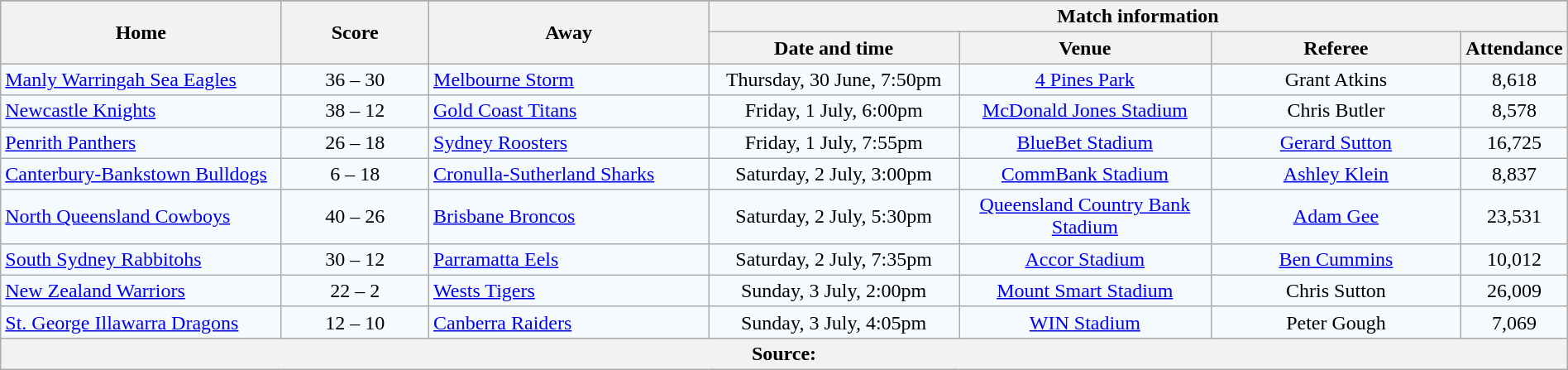<table class="wikitable" style="border-collapse:collapse; text-align:center; width:100%;">
<tr style="background:#c1d8ff;">
</tr>
<tr style="background:#c1d8ff;">
<th rowspan="2" style="width:19%;">Home</th>
<th rowspan="2" style="width:10%;">Score</th>
<th rowspan="2" style="width:19%;">Away</th>
<th colspan="6">Match information</th>
</tr>
<tr style="background:#efefef;">
<th width=17%>Date and time</th>
<th width=17%>Venue</th>
<th width=17%>Referee</th>
<th width=5%>Attendance</th>
</tr>
<tr style="text-align:center; background:#f5faff;">
<td align="left"> <a href='#'>Manly Warringah Sea Eagles</a></td>
<td>36 – 30</td>
<td align="left"> <a href='#'>Melbourne Storm</a></td>
<td>Thursday, 30 June, 7:50pm</td>
<td><a href='#'>4 Pines Park</a></td>
<td>Grant Atkins</td>
<td>8,618</td>
</tr>
<tr style="text-align:center; background:#f5faff;">
<td align="left"> <a href='#'>Newcastle Knights</a></td>
<td>38 – 12</td>
<td align="left"> <a href='#'>Gold Coast Titans</a></td>
<td>Friday, 1 July, 6:00pm</td>
<td><a href='#'>McDonald Jones Stadium</a></td>
<td>Chris Butler</td>
<td>8,578</td>
</tr>
<tr style="text-align:center; background:#f5faff;">
<td align="left"> <a href='#'>Penrith Panthers</a></td>
<td>26 – 18</td>
<td align="left"> <a href='#'>Sydney Roosters</a></td>
<td>Friday, 1 July, 7:55pm</td>
<td><a href='#'>BlueBet Stadium</a></td>
<td><a href='#'>Gerard Sutton</a></td>
<td>16,725</td>
</tr>
<tr style="text-align:center; background:#f5faff;">
<td align="left"> <a href='#'>Canterbury-Bankstown Bulldogs</a></td>
<td>6 – 18</td>
<td align="left"> <a href='#'>Cronulla-Sutherland Sharks</a></td>
<td>Saturday, 2 July, 3:00pm</td>
<td><a href='#'>CommBank Stadium</a></td>
<td><a href='#'>Ashley Klein</a></td>
<td>8,837</td>
</tr>
<tr style="text-align:center; background:#f5faff;">
<td align="left"> <a href='#'>North Queensland Cowboys</a></td>
<td>40 – 26</td>
<td align="left"> <a href='#'>Brisbane Broncos</a></td>
<td>Saturday, 2 July, 5:30pm</td>
<td><a href='#'>Queensland Country Bank Stadium</a></td>
<td><a href='#'>Adam Gee</a></td>
<td>23,531</td>
</tr>
<tr style="text-align:center; background:#f5faff;">
<td align="left"> <a href='#'>South Sydney Rabbitohs</a></td>
<td>30 – 12</td>
<td align="left"> <a href='#'>Parramatta Eels</a></td>
<td>Saturday, 2 July, 7:35pm</td>
<td><a href='#'>Accor Stadium</a></td>
<td><a href='#'>Ben Cummins</a></td>
<td>10,012</td>
</tr>
<tr style="text-align:center; background:#f5faff;">
<td align="left"> <a href='#'>New Zealand Warriors</a></td>
<td>22 – 2</td>
<td align="left"> <a href='#'>Wests Tigers</a></td>
<td>Sunday, 3 July, 2:00pm</td>
<td><a href='#'>Mount Smart Stadium</a></td>
<td>Chris Sutton</td>
<td>26,009</td>
</tr>
<tr style="text-align:center; background:#f5faff;">
<td align="left"> <a href='#'>St. George Illawarra Dragons</a></td>
<td>12 – 10</td>
<td align="left"> <a href='#'>Canberra Raiders</a></td>
<td>Sunday, 3 July, 4:05pm</td>
<td><a href='#'>WIN Stadium</a></td>
<td>Peter Gough</td>
<td>7,069</td>
</tr>
<tr>
<th colspan="7">Source:</th>
</tr>
</table>
